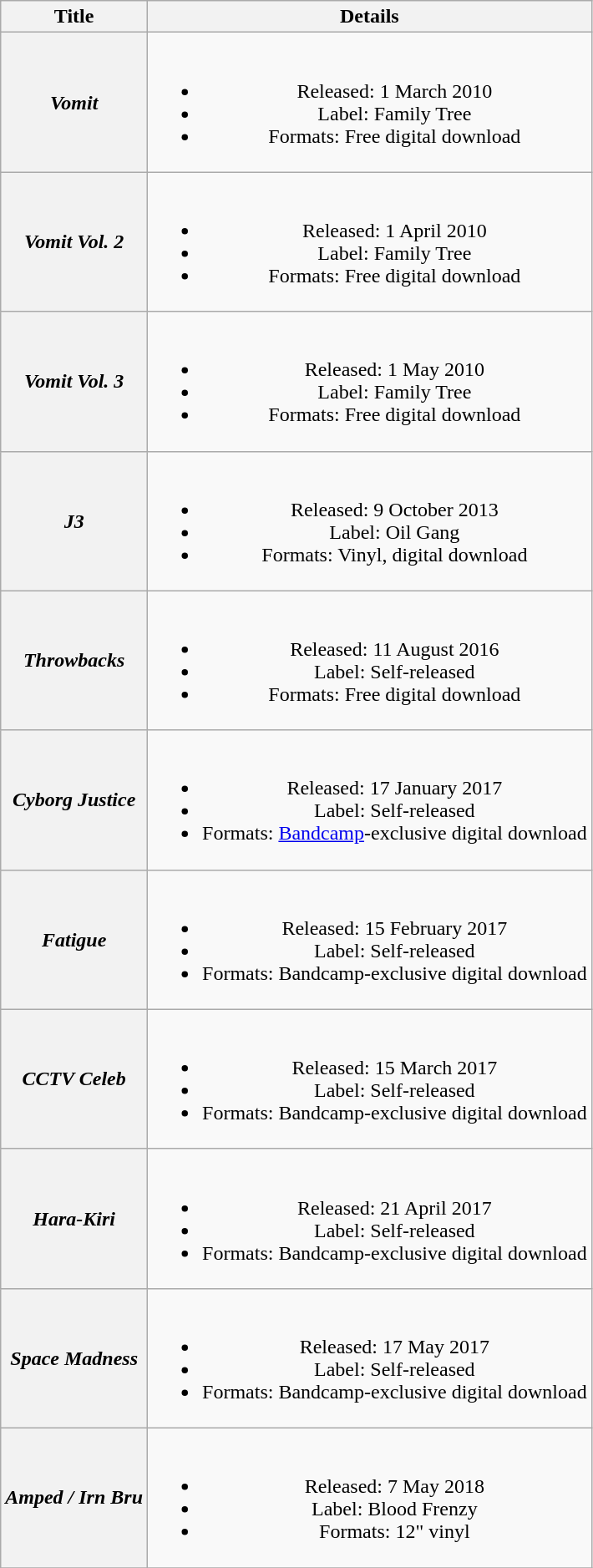<table class="wikitable plainrowheaders" style="text-align:center;">
<tr>
<th scope="col">Title</th>
<th scope="col">Details</th>
</tr>
<tr>
<th scope="row"><strong><em>Vomit</em></strong></th>
<td><br><ul><li>Released: 1 March 2010</li><li>Label: Family Tree</li><li>Formats: Free digital download</li></ul></td>
</tr>
<tr>
<th scope="row"><strong><em>Vomit Vol. 2</em></strong></th>
<td><br><ul><li>Released: 1 April 2010</li><li>Label: Family Tree</li><li>Formats: Free digital download</li></ul></td>
</tr>
<tr>
<th scope="row"><strong><em>Vomit Vol. 3</em></strong></th>
<td><br><ul><li>Released: 1 May 2010</li><li>Label: Family Tree</li><li>Formats: Free digital download</li></ul></td>
</tr>
<tr>
<th scope="row"><strong><em>J3</em></strong></th>
<td><br><ul><li>Released: 9 October 2013</li><li>Label: Oil Gang</li><li>Formats: Vinyl, digital download</li></ul></td>
</tr>
<tr>
<th scope="row"><strong><em>Throwbacks</em></strong></th>
<td><br><ul><li>Released: 11 August 2016</li><li>Label: Self-released</li><li>Formats: Free digital download</li></ul></td>
</tr>
<tr>
<th scope="row"><strong><em>Cyborg Justice</em></strong></th>
<td><br><ul><li>Released: 17 January 2017</li><li>Label: Self-released</li><li>Formats: <a href='#'>Bandcamp</a>-exclusive digital download</li></ul></td>
</tr>
<tr>
<th scope="row"><strong><em>Fatigue</em></strong></th>
<td><br><ul><li>Released: 15 February 2017</li><li>Label: Self-released</li><li>Formats: Bandcamp-exclusive digital download</li></ul></td>
</tr>
<tr>
<th scope="row"><strong><em>CCTV Celeb</em></strong></th>
<td><br><ul><li>Released: 15 March 2017</li><li>Label: Self-released</li><li>Formats: Bandcamp-exclusive digital download</li></ul></td>
</tr>
<tr>
<th scope="row"><strong><em>Hara-Kiri</em></strong></th>
<td><br><ul><li>Released: 21 April 2017</li><li>Label: Self-released</li><li>Formats: Bandcamp-exclusive digital download</li></ul></td>
</tr>
<tr>
<th scope="row"><strong><em>Space Madness</em></strong></th>
<td><br><ul><li>Released: 17 May 2017</li><li>Label: Self-released</li><li>Formats: Bandcamp-exclusive digital download</li></ul></td>
</tr>
<tr>
<th scope="row"><strong><em>Amped / Irn Bru</em></strong></th>
<td><br><ul><li>Released: 7 May 2018</li><li>Label: Blood Frenzy</li><li>Formats: 12" vinyl</li></ul></td>
</tr>
<tr>
</tr>
</table>
